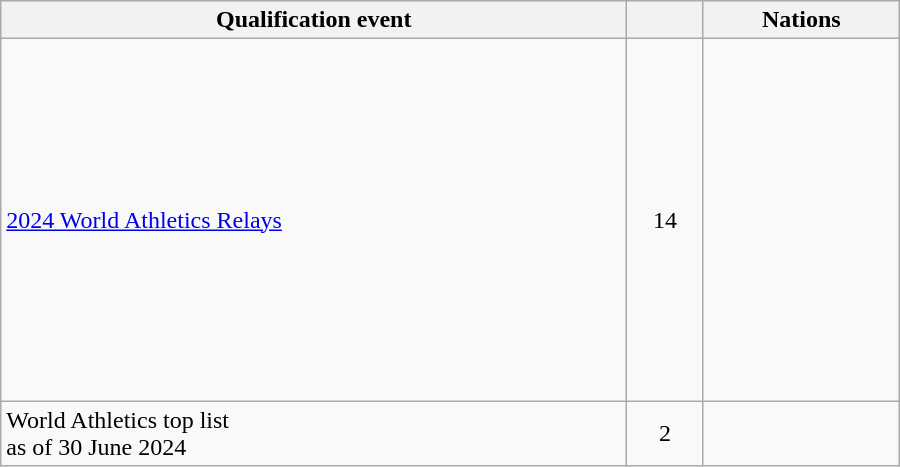<table class="wikitable" style="text-align:left;width:600px">
<tr>
<th scope="col">Qualification event</th>
<th scope="col"></th>
<th scope="col">Nations</th>
</tr>
<tr>
<td><a href='#'>2024 World Athletics Relays</a></td>
<td style="text-align:center">14</td>
<td><br><br><br><br><br><br><br><br><br><br><br><br><br></td>
</tr>
<tr>
<td>World Athletics top list<br>as of 30 June 2024</td>
<td style="text-align:center">2</td>
<td><br></td>
</tr>
</table>
